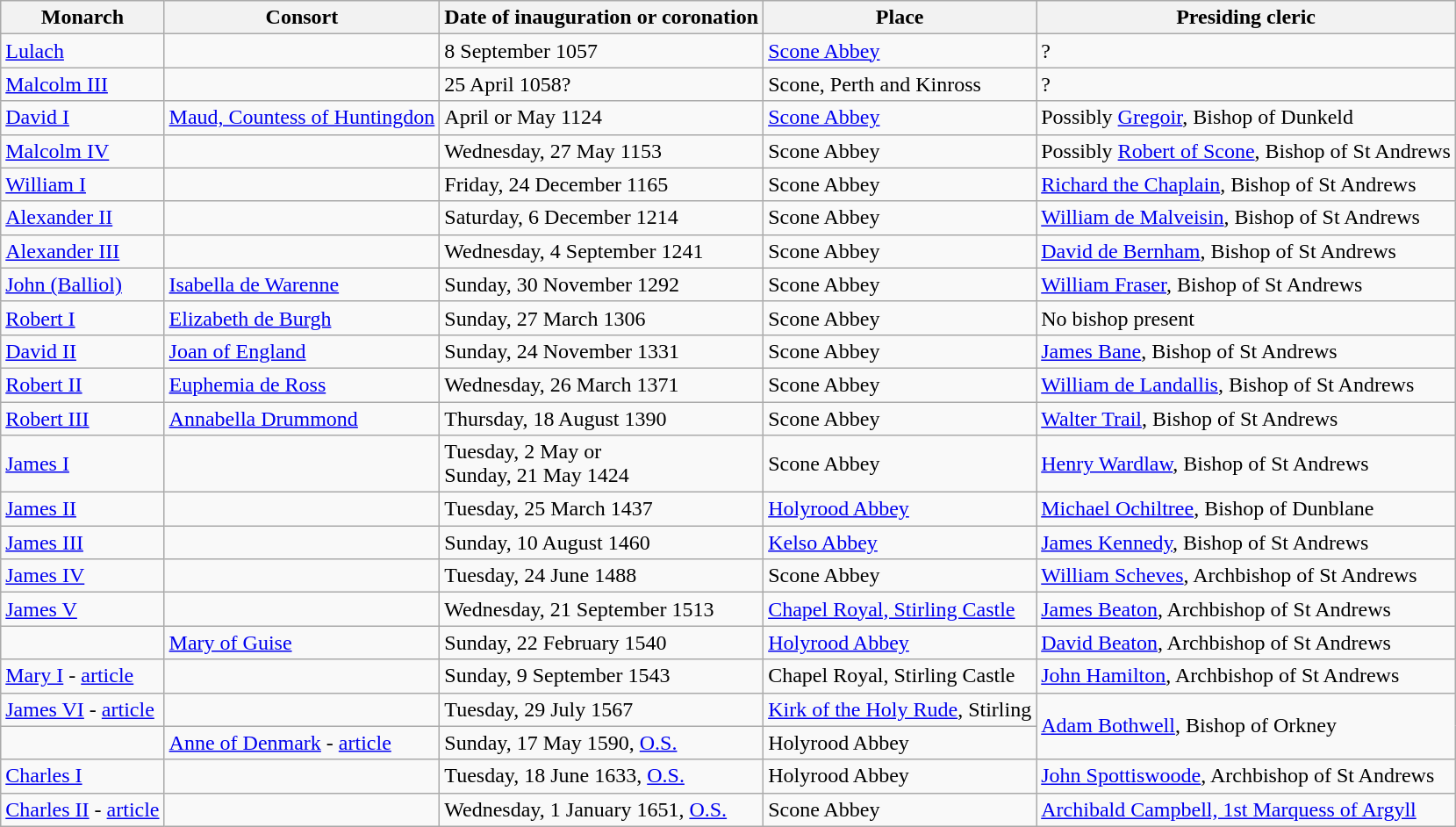<table class="wikitable">
<tr>
<th>Monarch</th>
<th>Consort</th>
<th>Date of inauguration or coronation</th>
<th>Place</th>
<th>Presiding cleric</th>
</tr>
<tr>
<td><a href='#'>Lulach</a></td>
<td></td>
<td>8 September 1057</td>
<td><a href='#'>Scone Abbey</a></td>
<td>?</td>
</tr>
<tr>
<td><a href='#'>Malcolm III</a></td>
<td></td>
<td>25 April 1058?</td>
<td>Scone, Perth and Kinross</td>
<td>?</td>
</tr>
<tr>
<td><a href='#'>David I</a></td>
<td><a href='#'>Maud, Countess of Huntingdon</a></td>
<td>April or May 1124</td>
<td><a href='#'>Scone Abbey</a></td>
<td>Possibly <a href='#'>Gregoir</a>, Bishop of Dunkeld</td>
</tr>
<tr>
<td><a href='#'>Malcolm IV</a></td>
<td></td>
<td>Wednesday, 27 May 1153</td>
<td>Scone Abbey</td>
<td>Possibly <a href='#'>Robert of Scone</a>, Bishop of St Andrews</td>
</tr>
<tr>
<td><a href='#'>William I</a></td>
<td></td>
<td>Friday, 24 December 1165</td>
<td>Scone Abbey</td>
<td><a href='#'>Richard the Chaplain</a>, Bishop of St Andrews</td>
</tr>
<tr>
<td><a href='#'>Alexander II</a></td>
<td></td>
<td>Saturday, 6 December 1214</td>
<td>Scone Abbey</td>
<td><a href='#'>William de Malveisin</a>, Bishop of St Andrews</td>
</tr>
<tr>
<td><a href='#'>Alexander III</a></td>
<td></td>
<td>Wednesday, 4 September 1241</td>
<td>Scone Abbey</td>
<td><a href='#'>David de Bernham</a>, Bishop of St Andrews</td>
</tr>
<tr>
<td><a href='#'>John (Balliol)</a></td>
<td><a href='#'>Isabella de Warenne</a></td>
<td>Sunday, 30 November 1292</td>
<td>Scone Abbey</td>
<td><a href='#'>William Fraser</a>, Bishop of St Andrews</td>
</tr>
<tr>
<td><a href='#'>Robert I</a></td>
<td><a href='#'>Elizabeth de Burgh</a></td>
<td>Sunday, 27 March 1306</td>
<td>Scone Abbey</td>
<td>No bishop present</td>
</tr>
<tr>
<td><a href='#'>David II</a></td>
<td><a href='#'>Joan of England</a></td>
<td>Sunday, 24 November 1331</td>
<td>Scone Abbey</td>
<td><a href='#'>James Bane</a>, Bishop of St Andrews</td>
</tr>
<tr>
<td><a href='#'>Robert II</a></td>
<td><a href='#'>Euphemia de Ross</a></td>
<td>Wednesday, 26 March 1371</td>
<td>Scone Abbey</td>
<td><a href='#'>William de Landallis</a>, Bishop of St Andrews</td>
</tr>
<tr>
<td><a href='#'>Robert III</a></td>
<td><a href='#'>Annabella Drummond</a></td>
<td>Thursday, 18 August 1390</td>
<td>Scone Abbey</td>
<td><a href='#'>Walter Trail</a>, Bishop of St Andrews</td>
</tr>
<tr>
<td><a href='#'>James I</a></td>
<td></td>
<td>Tuesday, 2 May or <br>Sunday, 21 May 1424</td>
<td>Scone Abbey</td>
<td><a href='#'>Henry Wardlaw</a>, Bishop of St Andrews</td>
</tr>
<tr>
<td><a href='#'>James II</a></td>
<td></td>
<td>Tuesday, 25 March 1437</td>
<td><a href='#'>Holyrood Abbey</a></td>
<td><a href='#'>Michael Ochiltree</a>, Bishop of Dunblane</td>
</tr>
<tr>
<td><a href='#'>James III</a></td>
<td></td>
<td>Sunday, 10 August 1460</td>
<td><a href='#'>Kelso Abbey</a></td>
<td><a href='#'>James Kennedy</a>, Bishop of St Andrews</td>
</tr>
<tr>
<td><a href='#'>James IV</a></td>
<td></td>
<td>Tuesday, 24 June 1488</td>
<td>Scone Abbey</td>
<td><a href='#'>William Scheves</a>, Archbishop of St Andrews</td>
</tr>
<tr>
<td><a href='#'>James V</a></td>
<td></td>
<td>Wednesday, 21 September 1513</td>
<td><a href='#'>Chapel Royal, Stirling Castle</a></td>
<td><a href='#'>James Beaton</a>, Archbishop of St Andrews</td>
</tr>
<tr>
<td></td>
<td><a href='#'>Mary of Guise</a></td>
<td>Sunday, 22 February 1540</td>
<td><a href='#'>Holyrood Abbey</a></td>
<td><a href='#'>David Beaton</a>, Archbishop of St Andrews</td>
</tr>
<tr>
<td><a href='#'>Mary I</a> - <a href='#'>article</a></td>
<td></td>
<td>Sunday, 9 September 1543</td>
<td>Chapel Royal, Stirling Castle</td>
<td><a href='#'>John Hamilton</a>, Archbishop of St Andrews</td>
</tr>
<tr>
<td><a href='#'>James VI</a>  - <a href='#'>article</a></td>
<td></td>
<td>Tuesday, 29 July 1567</td>
<td><a href='#'>Kirk of the Holy Rude</a>, Stirling</td>
<td rowspan="2"><a href='#'>Adam Bothwell</a>, Bishop of Orkney</td>
</tr>
<tr>
<td></td>
<td><a href='#'>Anne of Denmark</a> - <a href='#'>article</a></td>
<td>Sunday, 17 May 1590, <a href='#'>O.S.</a></td>
<td>Holyrood Abbey</td>
</tr>
<tr>
<td><a href='#'>Charles I</a></td>
<td></td>
<td>Tuesday, 18 June 1633, <a href='#'>O.S.</a></td>
<td>Holyrood Abbey</td>
<td><a href='#'>John Spottiswoode</a>, Archbishop of St Andrews</td>
</tr>
<tr>
<td><a href='#'>Charles II</a> - <a href='#'>article</a></td>
<td></td>
<td>Wednesday, 1 January 1651, <a href='#'>O.S.</a></td>
<td>Scone Abbey</td>
<td><a href='#'>Archibald Campbell, 1st Marquess of Argyll</a></td>
</tr>
</table>
